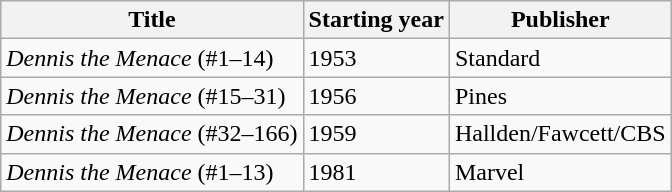<table class="wikitable">
<tr>
<th>Title</th>
<th>Starting year</th>
<th>Publisher</th>
</tr>
<tr>
<td><em>Dennis the Menace</em> (#1–14)</td>
<td>1953</td>
<td>Standard</td>
</tr>
<tr>
<td><em>Dennis the Menace</em> (#15–31)</td>
<td>1956</td>
<td>Pines</td>
</tr>
<tr>
<td><em>Dennis the Menace</em> (#32–166)</td>
<td>1959</td>
<td>Hallden/Fawcett/CBS</td>
</tr>
<tr>
<td><em>Dennis the Menace</em> (#1–13)</td>
<td>1981</td>
<td>Marvel</td>
</tr>
</table>
